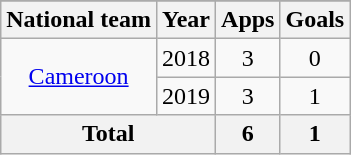<table class="wikitable" style="text-align:center">
<tr>
</tr>
<tr>
<th>National team</th>
<th>Year</th>
<th>Apps</th>
<th>Goals</th>
</tr>
<tr>
<td rowspan=2><a href='#'>Cameroon</a></td>
<td>2018</td>
<td>3</td>
<td>0</td>
</tr>
<tr>
<td>2019</td>
<td>3</td>
<td>1</td>
</tr>
<tr>
<th colspan=2>Total</th>
<th>6</th>
<th>1</th>
</tr>
</table>
